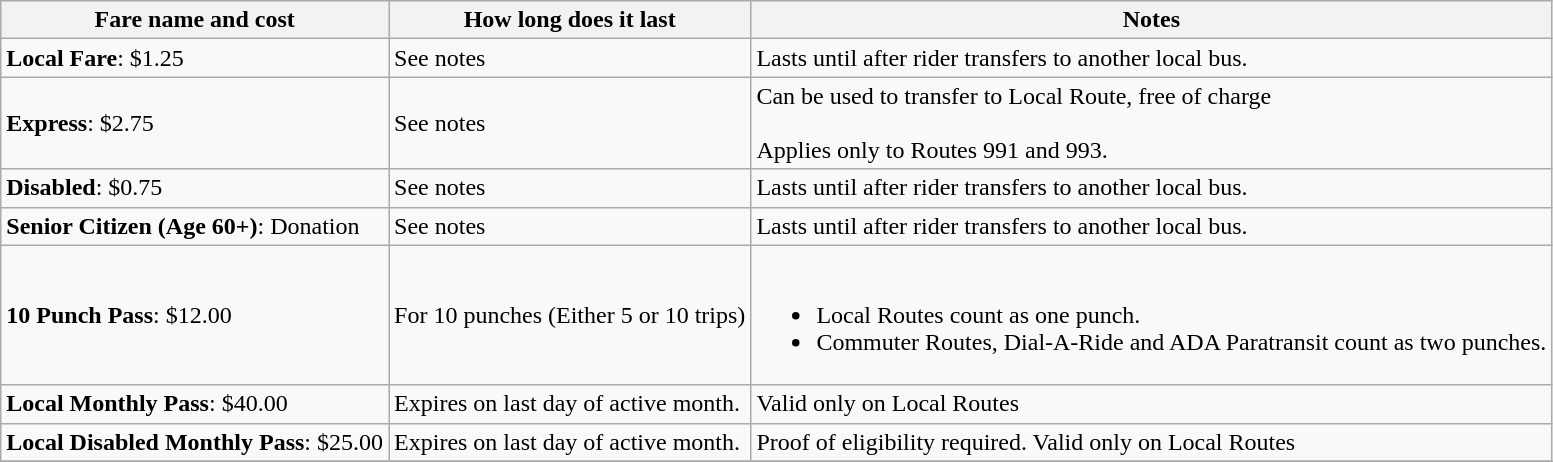<table class= wikitable>
<tr>
<th>Fare name and cost</th>
<th>How long does it last</th>
<th>Notes</th>
</tr>
<tr>
<td><strong>Local Fare</strong>: $1.25</td>
<td>See notes</td>
<td>Lasts until after rider transfers to another local bus.</td>
</tr>
<tr>
<td><strong>Express</strong>:  $2.75</td>
<td>See notes</td>
<td>Can be used to transfer to Local Route, free of charge<br><br>Applies only to Routes 991 and 993.</td>
</tr>
<tr>
<td><strong>Disabled</strong>: $0.75</td>
<td>See notes</td>
<td>Lasts until after rider transfers to another local bus.</td>
</tr>
<tr>
<td><strong>Senior Citizen (Age 60+)</strong>: Donation</td>
<td>See notes</td>
<td>Lasts until after rider transfers to another local bus.</td>
</tr>
<tr>
<td><strong>10 Punch Pass</strong>: $12.00</td>
<td>For 10 punches (Either 5 or 10 trips)</td>
<td align=left><br><ul><li>Local Routes count as one punch.</li><li>Commuter Routes, Dial-A-Ride and ADA Paratransit count as two punches.</li></ul></td>
</tr>
<tr>
<td><strong>Local Monthly Pass</strong>: $40.00</td>
<td>Expires on last day of active month.</td>
<td>Valid only on Local Routes</td>
</tr>
<tr>
<td><strong>Local Disabled Monthly Pass</strong>: $25.00</td>
<td>Expires on last day of active month.</td>
<td>Proof of eligibility required.  Valid only on Local Routes</td>
</tr>
<tr>
</tr>
</table>
